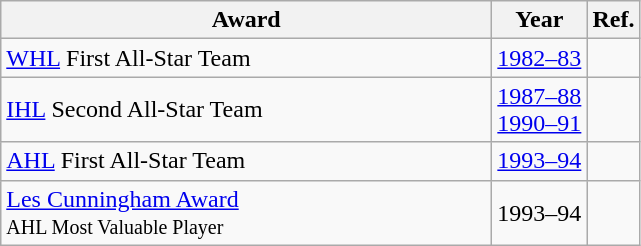<table class="wikitable">
<tr>
<th scope="col" style="width:20em">Award</th>
<th scope="col">Year</th>
<th scope="col">Ref.</th>
</tr>
<tr>
<td><a href='#'>WHL</a> First All-Star Team</td>
<td><a href='#'>1982–83</a></td>
<td></td>
</tr>
<tr>
<td><a href='#'>IHL</a> Second All-Star Team</td>
<td><a href='#'>1987–88</a><br><a href='#'>1990–91</a></td>
<td></td>
</tr>
<tr>
<td><a href='#'>AHL</a> First All-Star Team</td>
<td><a href='#'>1993–94</a></td>
<td></td>
</tr>
<tr>
<td><a href='#'>Les Cunningham Award</a><br><small>AHL Most Valuable Player</small></td>
<td>1993–94</td>
<td></td>
</tr>
</table>
